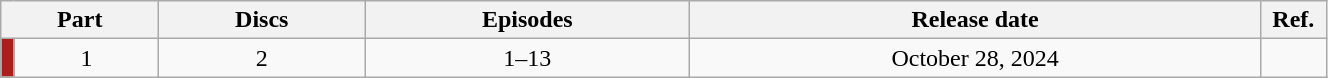<table class="wikitable" style="text-align: center; width: 70%;">
<tr>
<th colspan="2">Part</th>
<th>Discs</th>
<th>Episodes</th>
<th>Release date</th>
<th width="5%">Ref.</th>
</tr>
<tr>
<td width="1%" style="background: #AC1E1B;"></td>
<td>1</td>
<td>2</td>
<td>1–13</td>
<td>October 28, 2024</td>
<td></td>
</tr>
</table>
